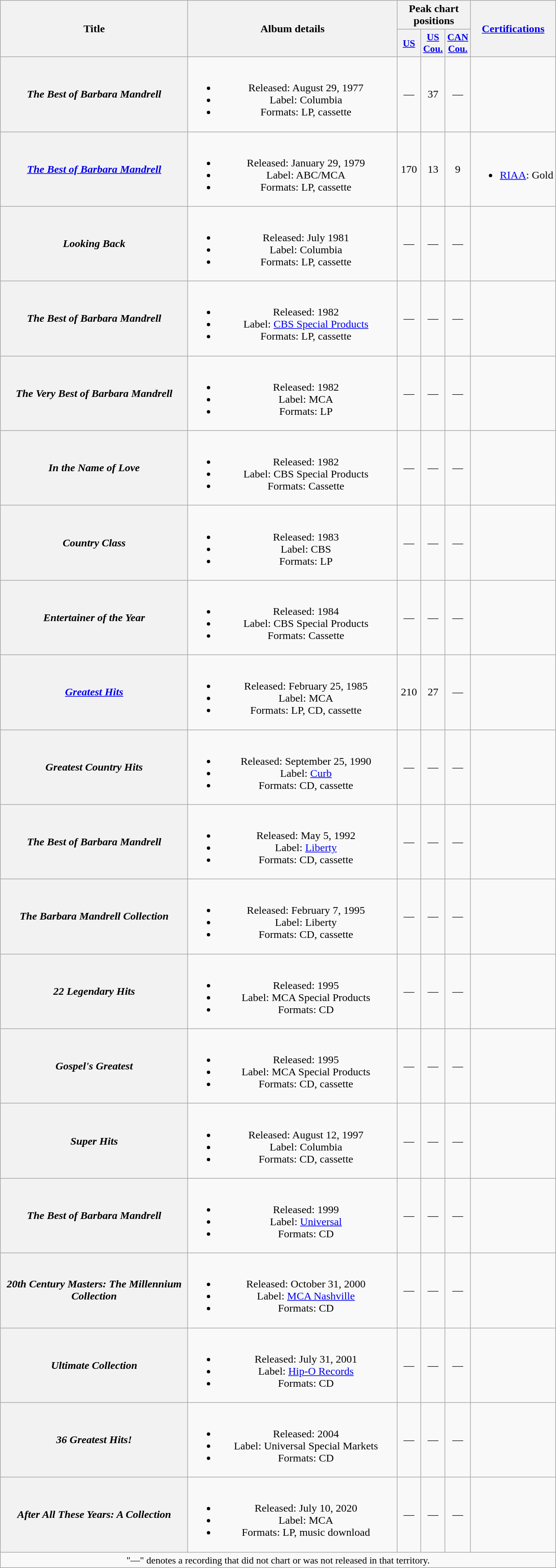<table class="wikitable plainrowheaders" style="text-align:center;" border="1">
<tr>
<th scope="col" rowspan="2" style="width:17em;">Title</th>
<th scope="col" rowspan="2" style="width:19em;">Album details</th>
<th scope="col" colspan="3">Peak chart positions</th>
<th scope="col" rowspan="2"><a href='#'>Certifications</a></th>
</tr>
<tr>
<th scope="col" style="width:2em;font-size:90%;"><a href='#'>US</a><br></th>
<th scope="col" style="width:2em;font-size:90%;"><a href='#'>US<br>Cou.</a><br></th>
<th scope="col" style="width:2em;font-size:90%;"><a href='#'>CAN<br>Cou.</a><br></th>
</tr>
<tr>
<th scope="row"><em>The Best of Barbara Mandrell</em></th>
<td><br><ul><li>Released: August 29, 1977</li><li>Label: Columbia</li><li>Formats: LP, cassette</li></ul></td>
<td>—</td>
<td>37</td>
<td>—</td>
<td></td>
</tr>
<tr>
<th scope="row"><em><a href='#'>The Best of Barbara Mandrell</a></em></th>
<td><br><ul><li>Released: January 29, 1979</li><li>Label: ABC/MCA</li><li>Formats: LP, cassette</li></ul></td>
<td>170</td>
<td>13</td>
<td>9</td>
<td><br><ul><li><a href='#'>RIAA</a>: Gold</li></ul></td>
</tr>
<tr>
<th scope="row"><em>Looking Back</em></th>
<td><br><ul><li>Released: July 1981</li><li>Label: Columbia</li><li>Formats: LP, cassette</li></ul></td>
<td>—</td>
<td>—</td>
<td>—</td>
<td></td>
</tr>
<tr>
<th scope="row"><em>The Best of Barbara Mandrell</em></th>
<td><br><ul><li>Released: 1982</li><li>Label: <a href='#'>CBS Special Products</a></li><li>Formats: LP, cassette</li></ul></td>
<td>—</td>
<td>—</td>
<td>—</td>
<td></td>
</tr>
<tr>
<th scope="row"><em>The Very Best of Barbara Mandrell</em></th>
<td><br><ul><li>Released: 1982</li><li>Label: MCA</li><li>Formats: LP</li></ul></td>
<td>—</td>
<td>—</td>
<td>—</td>
<td></td>
</tr>
<tr>
<th scope="row"><em>In the Name of Love</em></th>
<td><br><ul><li>Released: 1982</li><li>Label: CBS Special Products</li><li>Formats: Cassette</li></ul></td>
<td>—</td>
<td>—</td>
<td>—</td>
<td></td>
</tr>
<tr>
<th scope="row"><em>Country Class</em></th>
<td><br><ul><li>Released: 1983</li><li>Label: CBS</li><li>Formats: LP</li></ul></td>
<td>—</td>
<td>—</td>
<td>—</td>
<td></td>
</tr>
<tr>
<th scope="row"><em>Entertainer of the Year</em></th>
<td><br><ul><li>Released: 1984</li><li>Label: CBS Special Products</li><li>Formats: Cassette</li></ul></td>
<td>—</td>
<td>—</td>
<td>—</td>
<td></td>
</tr>
<tr>
<th scope="row"><em><a href='#'>Greatest Hits</a></em></th>
<td><br><ul><li>Released: February 25, 1985</li><li>Label: MCA</li><li>Formats: LP, CD, cassette</li></ul></td>
<td>210</td>
<td>27</td>
<td>—</td>
<td></td>
</tr>
<tr>
<th scope="row"><em>Greatest Country Hits</em></th>
<td><br><ul><li>Released: September 25, 1990</li><li>Label: <a href='#'>Curb</a></li><li>Formats: CD, cassette</li></ul></td>
<td>—</td>
<td>—</td>
<td>—</td>
<td></td>
</tr>
<tr>
<th scope="row"><em>The Best of Barbara Mandrell</em></th>
<td><br><ul><li>Released: May 5, 1992</li><li>Label: <a href='#'>Liberty</a></li><li>Formats: CD, cassette</li></ul></td>
<td>—</td>
<td>—</td>
<td>—</td>
<td></td>
</tr>
<tr>
<th scope="row"><em>The Barbara Mandrell Collection</em></th>
<td><br><ul><li>Released: February 7, 1995</li><li>Label: Liberty</li><li>Formats: CD, cassette</li></ul></td>
<td>—</td>
<td>—</td>
<td>—</td>
<td></td>
</tr>
<tr>
<th scope="row"><em>22 Legendary Hits</em></th>
<td><br><ul><li>Released: 1995</li><li>Label: MCA Special Products</li><li>Formats: CD</li></ul></td>
<td>—</td>
<td>—</td>
<td>—</td>
<td></td>
</tr>
<tr>
<th scope="row"><em>Gospel's Greatest</em><br></th>
<td><br><ul><li>Released: 1995</li><li>Label: MCA Special Products</li><li>Formats: CD, cassette</li></ul></td>
<td>—</td>
<td>—</td>
<td>—</td>
<td></td>
</tr>
<tr>
<th scope="row"><em>Super Hits</em></th>
<td><br><ul><li>Released: August 12, 1997</li><li>Label: Columbia</li><li>Formats: CD, cassette</li></ul></td>
<td>—</td>
<td>—</td>
<td>—</td>
<td></td>
</tr>
<tr>
<th scope="row"><em>The Best of Barbara Mandrell</em></th>
<td><br><ul><li>Released: 1999</li><li>Label: <a href='#'>Universal</a></li><li>Formats: CD</li></ul></td>
<td>—</td>
<td>—</td>
<td>—</td>
<td></td>
</tr>
<tr>
<th scope="row"><em>20th Century Masters: The Millennium Collection</em></th>
<td><br><ul><li>Released: October 31, 2000</li><li>Label: <a href='#'>MCA Nashville</a></li><li>Formats: CD</li></ul></td>
<td>—</td>
<td>—</td>
<td>—</td>
<td></td>
</tr>
<tr>
<th scope="row"><em>Ultimate Collection</em></th>
<td><br><ul><li>Released: July 31, 2001</li><li>Label: <a href='#'>Hip-O Records</a></li><li>Formats: CD</li></ul></td>
<td>—</td>
<td>—</td>
<td>—</td>
<td></td>
</tr>
<tr>
<th scope="row"><em>36 Greatest Hits!</em></th>
<td><br><ul><li>Released: 2004</li><li>Label: Universal Special Markets</li><li>Formats: CD</li></ul></td>
<td>—</td>
<td>—</td>
<td>—</td>
<td></td>
</tr>
<tr>
<th scope="row"><em>After All These Years: A Collection</em></th>
<td><br><ul><li>Released: July 10, 2020</li><li>Label: MCA</li><li>Formats: LP, music download</li></ul></td>
<td>—</td>
<td>—</td>
<td>—</td>
<td></td>
</tr>
<tr>
<td colspan="6" style="font-size:90%">"—" denotes a recording that did not chart or was not released in that territory.</td>
</tr>
</table>
